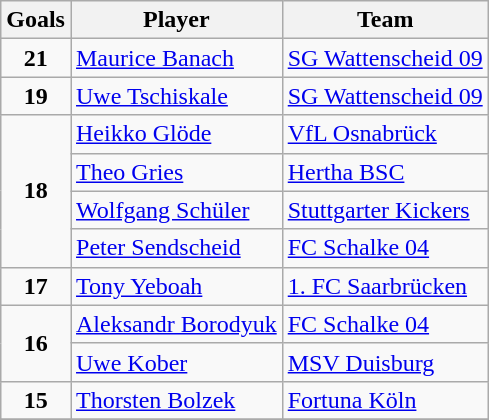<table class="wikitable">
<tr>
<th>Goals</th>
<th>Player</th>
<th>Team</th>
</tr>
<tr>
<td rowspan="1" align=center><strong>21</strong></td>
<td> <a href='#'>Maurice Banach</a></td>
<td><a href='#'>SG Wattenscheid 09</a></td>
</tr>
<tr>
<td rowspan="1" align=center><strong>19</strong></td>
<td> <a href='#'>Uwe Tschiskale</a></td>
<td><a href='#'>SG Wattenscheid 09</a></td>
</tr>
<tr>
<td rowspan="4" align=center><strong>18</strong></td>
<td> <a href='#'>Heikko Glöde</a></td>
<td><a href='#'>VfL Osnabrück</a></td>
</tr>
<tr>
<td> <a href='#'>Theo Gries</a></td>
<td><a href='#'>Hertha BSC</a></td>
</tr>
<tr>
<td> <a href='#'>Wolfgang Schüler</a></td>
<td><a href='#'>Stuttgarter Kickers</a></td>
</tr>
<tr>
<td> <a href='#'>Peter Sendscheid</a></td>
<td><a href='#'>FC Schalke 04</a></td>
</tr>
<tr>
<td rowspan="1" align=center><strong>17</strong></td>
<td> <a href='#'>Tony Yeboah</a></td>
<td><a href='#'>1. FC Saarbrücken</a></td>
</tr>
<tr>
<td rowspan="2" align=center><strong>16</strong></td>
<td> <a href='#'>Aleksandr Borodyuk</a></td>
<td><a href='#'>FC Schalke 04</a></td>
</tr>
<tr>
<td> <a href='#'>Uwe Kober</a></td>
<td><a href='#'>MSV Duisburg</a></td>
</tr>
<tr>
<td rowspan="1" align=center><strong>15</strong></td>
<td> <a href='#'>Thorsten Bolzek</a></td>
<td><a href='#'>Fortuna Köln</a></td>
</tr>
<tr>
</tr>
</table>
